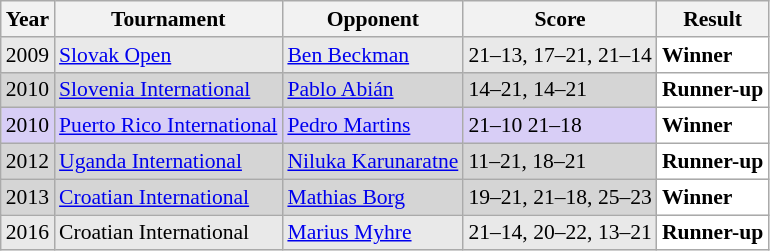<table class="sortable wikitable" style="font-size: 90%;">
<tr>
<th>Year</th>
<th>Tournament</th>
<th>Opponent</th>
<th>Score</th>
<th>Result</th>
</tr>
<tr style="background:#E9E9E9">
<td align="center">2009</td>
<td align="left"><a href='#'>Slovak Open</a></td>
<td align="left"> <a href='#'>Ben Beckman</a></td>
<td align="left">21–13, 17–21, 21–14</td>
<td style="text-align:left; background:white"> <strong>Winner</strong></td>
</tr>
<tr style="background:#D5D5D5">
<td align="center">2010</td>
<td align="left"><a href='#'>Slovenia International</a></td>
<td align="left"> <a href='#'>Pablo Abián</a></td>
<td align="left">14–21, 14–21</td>
<td style="text-align:left; background:white"> <strong>Runner-up</strong></td>
</tr>
<tr style="background:#D8CEF6">
<td align="center">2010</td>
<td align="left"><a href='#'>Puerto Rico International</a></td>
<td align="left"> <a href='#'>Pedro Martins</a></td>
<td align="left">21–10 21–18</td>
<td style="text-align:left; background:white"> <strong>Winner</strong></td>
</tr>
<tr style="background:#D5D5D5">
<td align="center">2012</td>
<td align="left"><a href='#'>Uganda International</a></td>
<td align="left"> <a href='#'>Niluka Karunaratne</a></td>
<td align="left">11–21, 18–21</td>
<td style="text-align:left; background:white"> <strong>Runner-up</strong></td>
</tr>
<tr style="background:#D5D5D5">
<td align="center">2013</td>
<td align="left"><a href='#'>Croatian International</a></td>
<td align="left"> <a href='#'>Mathias Borg</a></td>
<td align="left">19–21, 21–18, 25–23</td>
<td style="text-align:left; background:white"> <strong>Winner</strong></td>
</tr>
<tr style="background:#E9E9E9">
<td align="center">2016</td>
<td align="left">Croatian International</td>
<td align="left"> <a href='#'>Marius Myhre</a></td>
<td align="left">21–14, 20–22, 13–21</td>
<td style="text-align:left; background:white"> <strong>Runner-up</strong></td>
</tr>
</table>
